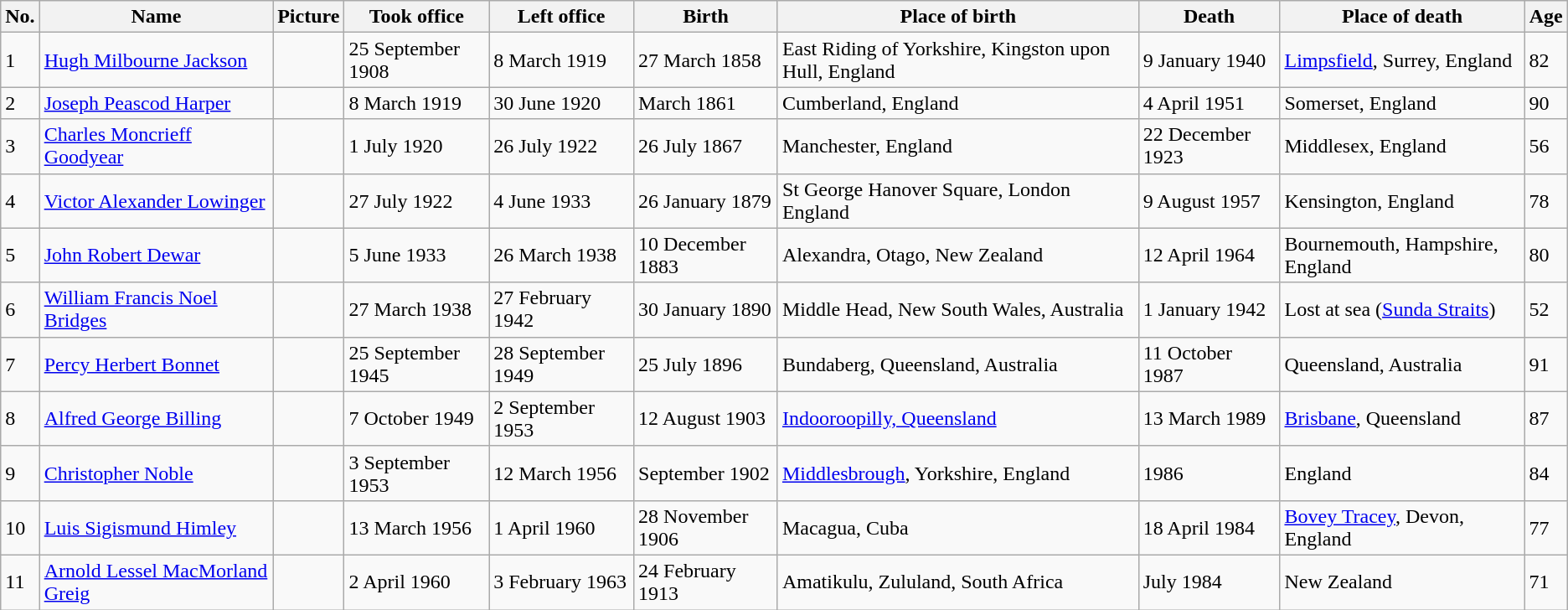<table class="wikitable sortable">
<tr>
<th>No.</th>
<th>Name</th>
<th>Picture</th>
<th>Took office</th>
<th>Left office</th>
<th>Birth</th>
<th>Place of birth</th>
<th>Death</th>
<th>Place of death</th>
<th>Age</th>
</tr>
<tr>
<td>1</td>
<td><a href='#'>Hugh Milbourne Jackson</a></td>
<td></td>
<td>25 September 1908</td>
<td>8 March 1919</td>
<td>27 March 1858</td>
<td>East Riding of Yorkshire, Kingston upon Hull, England</td>
<td>9 January 1940</td>
<td><a href='#'>Limpsfield</a>, Surrey, England</td>
<td>82</td>
</tr>
<tr>
<td>2</td>
<td><a href='#'>Joseph Peascod Harper</a></td>
<td></td>
<td>8 March 1919</td>
<td>30 June 1920</td>
<td>March 1861</td>
<td>Cumberland, England</td>
<td>4 April 1951</td>
<td>Somerset, England</td>
<td>90</td>
</tr>
<tr>
<td>3</td>
<td><a href='#'>Charles Moncrieff Goodyear</a></td>
<td></td>
<td>1 July 1920</td>
<td>26 July 1922</td>
<td>26 July 1867</td>
<td>Manchester, England</td>
<td>22 December 1923</td>
<td>Middlesex, England</td>
<td>56</td>
</tr>
<tr>
<td>4</td>
<td><a href='#'>Victor Alexander Lowinger</a></td>
<td></td>
<td>27 July 1922</td>
<td>4 June 1933</td>
<td>26 January 1879</td>
<td>St George Hanover Square, London England</td>
<td>9 August 1957</td>
<td>Kensington, England</td>
<td>78</td>
</tr>
<tr>
<td>5</td>
<td><a href='#'>John Robert Dewar</a></td>
<td></td>
<td>5 June 1933</td>
<td>26 March 1938</td>
<td>10 December 1883</td>
<td>Alexandra, Otago, New Zealand</td>
<td>12 April 1964</td>
<td>Bournemouth, Hampshire, England</td>
<td>80</td>
</tr>
<tr>
<td>6</td>
<td><a href='#'>William Francis Noel Bridges</a></td>
<td></td>
<td>27 March 1938</td>
<td>27 February 1942</td>
<td>30 January 1890</td>
<td>Middle Head, New South Wales, Australia</td>
<td>1 January 1942</td>
<td>Lost at sea (<a href='#'>Sunda Straits</a>)</td>
<td>52</td>
</tr>
<tr>
<td>7</td>
<td><a href='#'>Percy Herbert Bonnet</a></td>
<td></td>
<td>25 September 1945</td>
<td>28 September 1949</td>
<td>25 July 1896</td>
<td>Bundaberg, Queensland, Australia</td>
<td>11 October 1987</td>
<td>Queensland, Australia</td>
<td>91</td>
</tr>
<tr>
<td>8</td>
<td><a href='#'>Alfred George Billing</a></td>
<td></td>
<td>7 October 1949</td>
<td>2 September 1953</td>
<td>12 August 1903</td>
<td><a href='#'>Indooroopilly, Queensland</a></td>
<td>13 March 1989</td>
<td><a href='#'>Brisbane</a>, Queensland</td>
<td>87</td>
</tr>
<tr>
<td>9</td>
<td><a href='#'>Christopher Noble</a></td>
<td></td>
<td>3 September 1953</td>
<td>12 March 1956</td>
<td>September 1902</td>
<td><a href='#'>Middlesbrough</a>, Yorkshire, England</td>
<td>1986</td>
<td>England</td>
<td>84</td>
</tr>
<tr>
<td>10</td>
<td><a href='#'>Luis Sigismund Himley</a></td>
<td></td>
<td>13 March 1956</td>
<td>1 April 1960</td>
<td>28 November 1906</td>
<td>Macagua, Cuba</td>
<td>18 April 1984</td>
<td><a href='#'>Bovey Tracey</a>, Devon, England</td>
<td>77</td>
</tr>
<tr>
<td>11</td>
<td><a href='#'>Arnold Lessel MacMorland Greig</a></td>
<td></td>
<td>2 April 1960</td>
<td>3 February 1963</td>
<td>24 February 1913</td>
<td>Amatikulu, Zululand, South Africa</td>
<td>July 1984</td>
<td>New Zealand</td>
<td>71</td>
</tr>
</table>
